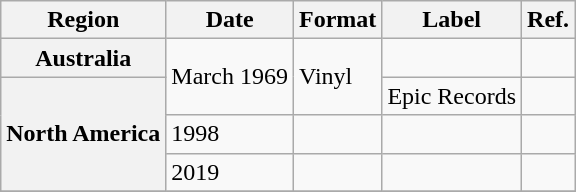<table class="wikitable plainrowheaders">
<tr>
<th scope="col">Region</th>
<th scope="col">Date</th>
<th scope="col">Format</th>
<th scope="col">Label</th>
<th scope="col">Ref.</th>
</tr>
<tr>
<th scope="row">Australia</th>
<td rowspan="2">March 1969</td>
<td rowspan="2">Vinyl</td>
<td></td>
<td></td>
</tr>
<tr>
<th scope="row" rowspan="3">North America</th>
<td>Epic Records</td>
<td></td>
</tr>
<tr>
<td>1998</td>
<td></td>
<td></td>
<td></td>
</tr>
<tr>
<td>2019</td>
<td></td>
<td></td>
<td></td>
</tr>
<tr>
</tr>
</table>
